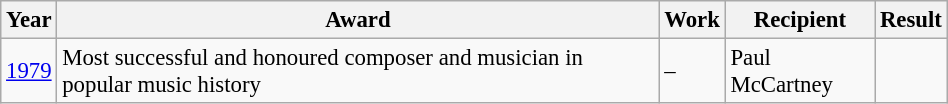<table class="wikitable sortable"  style="font-size:95%; width:50%;">
<tr>
<th>Year</th>
<th>Award</th>
<th>Work</th>
<th>Recipient</th>
<th>Result</th>
</tr>
<tr>
<td><a href='#'>1979</a></td>
<td>Most successful and honoured composer and musician in popular music history</td>
<td>–</td>
<td>Paul McCartney</td>
<td></td>
</tr>
</table>
